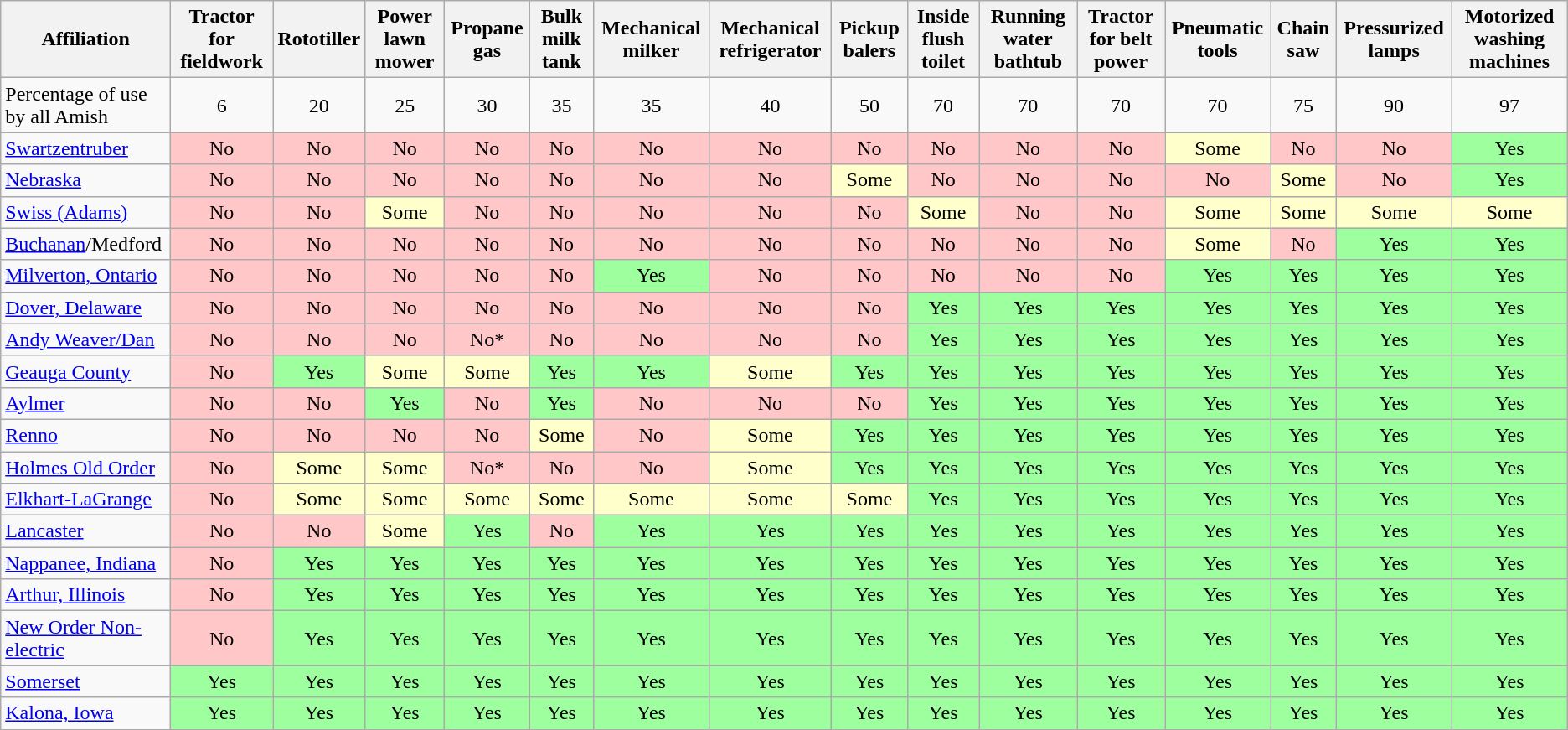<table class="wikitable">
<tr>
<th>Affiliation</th>
<th>Tractor for fieldwork</th>
<th>Rototiller</th>
<th>Power lawn mower</th>
<th>Propane gas</th>
<th>Bulk milk tank</th>
<th>Mechanical milker</th>
<th>Mechanical refrigerator</th>
<th>Pickup balers</th>
<th>Inside flush toilet</th>
<th>Running water bathtub</th>
<th>Tractor for belt power</th>
<th>Pneumatic tools</th>
<th>Chain saw</th>
<th>Pressurized lamps</th>
<th>Motorized washing machines</th>
</tr>
<tr>
<td>Percentage of use <br> by all Amish</td>
<td style="text-align: center;">6</td>
<td style="text-align: center;">20</td>
<td style="text-align: center;">25</td>
<td style="text-align: center;">30</td>
<td style="text-align: center;">35</td>
<td style="text-align: center;">35</td>
<td style="text-align: center;">40</td>
<td style="text-align: center;">50</td>
<td style="text-align: center;">70</td>
<td style="text-align: center;">70</td>
<td style="text-align: center;">70</td>
<td style="text-align: center;">70</td>
<td style="text-align: center;">75</td>
<td style="text-align: center;">90</td>
<td style="text-align: center;">97</td>
</tr>
<tr>
<td><a href='#'>Swartzentruber</a></td>
<td style="background: #FFC7C7; text-align: center;">No</td>
<td style="background: #FFC7C7; text-align: center;">No</td>
<td style="background: #FFC7C7; text-align: center;">No</td>
<td style="background: #FFC7C7; text-align: center;">No</td>
<td style="background: #FFC7C7; text-align: center;">No</td>
<td style="background: #FFC7C7; text-align: center;">No</td>
<td style="background: #FFC7C7; text-align: center;">No</td>
<td style="background: #FFC7C7; text-align: center;">No</td>
<td style="background: #FFC7C7; text-align: center;">No</td>
<td style="background: #FFC7C7; text-align: center;">No</td>
<td style="background: #FFC7C7; text-align: center;">No</td>
<td style="background: #FFFFCC; text-align: center;">Some</td>
<td style="background: #FFC7C7; text-align: center;">No</td>
<td style="background: #FFC7C7; text-align: center;">No</td>
<td style="background: #9EFF9E; text-align: center;">Yes</td>
</tr>
<tr>
<td><a href='#'>Nebraska</a></td>
<td style="background: #FFC7C7; text-align: center;">No</td>
<td style="background: #FFC7C7; text-align: center;">No</td>
<td style="background: #FFC7C7; text-align: center;">No</td>
<td style="background: #FFC7C7; text-align: center;">No</td>
<td style="background: #FFC7C7; text-align: center;">No</td>
<td style="background: #FFC7C7; text-align: center;">No</td>
<td style="background: #FFC7C7; text-align: center;">No</td>
<td style="background: #FFFFCC; text-align: center;">Some</td>
<td style="background: #FFC7C7; text-align: center;">No</td>
<td style="background: #FFC7C7; text-align: center;">No</td>
<td style="background: #FFC7C7; text-align: center;">No</td>
<td style="background: #FFC7C7; text-align: center;">No</td>
<td style="background: #FFFFCC; text-align: center;">Some</td>
<td style="background: #FFC7C7; text-align: center;">No</td>
<td style="background: #9EFF9E; text-align: center;">Yes</td>
</tr>
<tr>
<td><a href='#'>Swiss (Adams)</a></td>
<td style="background: #FFC7C7; text-align: center;">No</td>
<td style="background: #FFC7C7; text-align: center;">No</td>
<td style="background: #FFFFCC; text-align: center;">Some</td>
<td style="background: #FFC7C7; text-align: center;">No</td>
<td style="background: #FFC7C7; text-align: center;">No</td>
<td style="background: #FFC7C7; text-align: center;">No</td>
<td style="background: #FFC7C7; text-align: center;">No</td>
<td style="background: #FFC7C7; text-align: center;">No</td>
<td style="background: #FFFFCC; text-align: center;">Some</td>
<td style="background: #FFC7C7; text-align: center;">No</td>
<td style="background: #FFC7C7; text-align: center;">No</td>
<td style="background: #FFFFCC; text-align: center;">Some</td>
<td style="background: #FFFFCC; text-align: center;">Some</td>
<td style="background: #FFFFCC; text-align: center;">Some</td>
<td style="background: #FFFFCC; text-align: center;">Some</td>
</tr>
<tr>
<td><a href='#'>Buchanan</a>/Medford</td>
<td style="background: #FFC7C7; text-align: center;">No</td>
<td style="background: #FFC7C7; text-align: center;">No</td>
<td style="background: #FFC7C7; text-align: center;">No</td>
<td style="background: #FFC7C7; text-align: center;">No</td>
<td style="background: #FFC7C7; text-align: center;">No</td>
<td style="background: #FFC7C7; text-align: center;">No</td>
<td style="background: #FFC7C7; text-align: center;">No</td>
<td style="background: #FFC7C7; text-align: center;">No</td>
<td style="background: #FFC7C7; text-align: center;">No</td>
<td style="background: #FFC7C7; text-align: center;">No</td>
<td style="background: #FFC7C7; text-align: center;">No</td>
<td style="background: #FFFFCC; text-align: center;">Some</td>
<td style="background: #FFC7C7; text-align: center;">No</td>
<td style="background: #9EFF9E; text-align: center;">Yes</td>
<td style="background: #9EFF9E; text-align: center;">Yes</td>
</tr>
<tr>
<td><a href='#'>Milverton, Ontario</a></td>
<td style="background: #FFC7C7; text-align: center;">No</td>
<td style="background: #FFC7C7; text-align: center;">No</td>
<td style="background: #FFC7C7; text-align: center;">No</td>
<td style="background: #FFC7C7; text-align: center;">No</td>
<td style="background: #FFC7C7; text-align: center;">No</td>
<td style="background: #9EFF9E; text-align: center;">Yes</td>
<td style="background: #FFC7C7; text-align: center;">No</td>
<td style="background: #FFC7C7; text-align: center;">No</td>
<td style="background: #FFC7C7; text-align: center;">No</td>
<td style="background: #FFC7C7; text-align: center;">No</td>
<td style="background: #FFC7C7; text-align: center;">No</td>
<td style="background: #9EFF9E; text-align: center;">Yes</td>
<td style="background: #9EFF9E; text-align: center;">Yes</td>
<td style="background: #9EFF9E; text-align: center;">Yes</td>
<td style="background: #9EFF9E; text-align: center;">Yes</td>
</tr>
<tr>
<td><a href='#'>Dover, Delaware</a></td>
<td style="background: #FFC7C7; text-align: center;">No</td>
<td style="background: #FFC7C7; text-align: center;">No</td>
<td style="background: #FFC7C7; text-align: center;">No</td>
<td style="background: #FFC7C7; text-align: center;">No</td>
<td style="background: #FFC7C7; text-align: center;">No</td>
<td style="background: #FFC7C7; text-align: center;">No</td>
<td style="background: #FFC7C7; text-align: center;">No</td>
<td style="background: #FFC7C7; text-align: center;">No</td>
<td style="background: #9EFF9E; text-align: center;">Yes</td>
<td style="background: #9EFF9E; text-align: center;">Yes</td>
<td style="background: #9EFF9E; text-align: center;">Yes</td>
<td style="background: #9EFF9E; text-align: center;">Yes</td>
<td style="background: #9EFF9E; text-align: center;">Yes</td>
<td style="background: #9EFF9E; text-align: center;">Yes</td>
<td style="background: #9EFF9E; text-align: center;">Yes</td>
</tr>
<tr>
<td><a href='#'>Andy Weaver/Dan</a></td>
<td style="background: #FFC7C7; text-align: center;">No</td>
<td style="background: #FFC7C7; text-align: center;">No</td>
<td style="background: #FFC7C7; text-align: center;">No</td>
<td style="background: #FFC7C7; text-align: center;">No*</td>
<td style="background: #FFC7C7; text-align: center;">No</td>
<td style="background: #FFC7C7; text-align: center;">No</td>
<td style="background: #FFC7C7; text-align: center;">No</td>
<td style="background: #FFC7C7; text-align: center;">No</td>
<td style="background: #9EFF9E; text-align: center;">Yes</td>
<td style="background: #9EFF9E; text-align: center;">Yes</td>
<td style="background: #9EFF9E; text-align: center;">Yes</td>
<td style="background: #9EFF9E; text-align: center;">Yes</td>
<td style="background: #9EFF9E; text-align: center;">Yes</td>
<td style="background: #9EFF9E; text-align: center;">Yes</td>
<td style="background: #9EFF9E; text-align: center;">Yes</td>
</tr>
<tr>
<td><a href='#'>Geauga County</a></td>
<td style="background: #FFC7C7; text-align: center;">No</td>
<td style="background: #9EFF9E; text-align: center;">Yes</td>
<td style="background: #FFFFCC; text-align: center;">Some</td>
<td style="background: #FFFFCC; text-align: center;">Some</td>
<td style="background: #9EFF9E; text-align: center;">Yes</td>
<td style="background: #9EFF9E; text-align: center;">Yes</td>
<td style="background: #FFFFCC; text-align: center;">Some</td>
<td style="background: #9EFF9E; text-align: center;">Yes</td>
<td style="background: #9EFF9E; text-align: center;">Yes</td>
<td style="background: #9EFF9E; text-align: center;">Yes</td>
<td style="background: #9EFF9E; text-align: center;">Yes</td>
<td style="background: #9EFF9E; text-align: center;">Yes</td>
<td style="background: #9EFF9E; text-align: center;">Yes</td>
<td style="background: #9EFF9E; text-align: center;">Yes</td>
<td style="background: #9EFF9E; text-align: center;">Yes</td>
</tr>
<tr>
<td><a href='#'>Aylmer</a></td>
<td style="background: #FFC7C7; text-align: center;">No</td>
<td style="background: #FFC7C7; text-align: center;">No</td>
<td style="background: #9EFF9E; text-align: center;">Yes</td>
<td style="background: #FFC7C7; text-align: center;">No</td>
<td style="background: #9EFF9E; text-align: center;">Yes</td>
<td style="background: #FFC7C7; text-align: center;">No</td>
<td style="background: #FFC7C7; text-align: center;">No</td>
<td style="background: #FFC7C7; text-align: center;">No</td>
<td style="background: #9EFF9E; text-align: center;">Yes</td>
<td style="background: #9EFF9E; text-align: center;">Yes</td>
<td style="background: #9EFF9E; text-align: center;">Yes</td>
<td style="background: #9EFF9E; text-align: center;">Yes</td>
<td style="background: #9EFF9E; text-align: center;">Yes</td>
<td style="background: #9EFF9E; text-align: center;">Yes</td>
<td style="background: #9EFF9E; text-align: center;">Yes</td>
</tr>
<tr>
<td><a href='#'>Renno</a></td>
<td style="background: #FFC7C7; text-align: center;">No</td>
<td style="background: #FFC7C7; text-align: center;">No</td>
<td style="background: #FFC7C7; text-align: center;">No</td>
<td style="background: #FFC7C7; text-align: center;">No</td>
<td style="background: #FFFFCC; text-align: center;">Some</td>
<td style="background: #FFC7C7; text-align: center;">No</td>
<td style="background: #FFFFCC; text-align: center;">Some</td>
<td style="background: #9EFF9E; text-align: center;">Yes</td>
<td style="background: #9EFF9E; text-align: center;">Yes</td>
<td style="background: #9EFF9E; text-align: center;">Yes</td>
<td style="background: #9EFF9E; text-align: center;">Yes</td>
<td style="background: #9EFF9E; text-align: center;">Yes</td>
<td style="background: #9EFF9E; text-align: center;">Yes</td>
<td style="background: #9EFF9E; text-align: center;">Yes</td>
<td style="background: #9EFF9E; text-align: center;">Yes</td>
</tr>
<tr>
<td><a href='#'>Holmes Old Order</a></td>
<td style="background: #FFC7C7; text-align: center;">No</td>
<td style="background: #FFFFCC; text-align: center;">Some</td>
<td style="background: #FFFFCC; text-align: center;">Some</td>
<td style="background: #FFC7C7; text-align: center;">No*</td>
<td style="background: #FFC7C7; text-align: center;">No</td>
<td style="background: #FFC7C7; text-align: center;">No</td>
<td style="background: #FFFFCC; text-align: center;">Some</td>
<td style="background: #9EFF9E; text-align: center;">Yes</td>
<td style="background: #9EFF9E; text-align: center;">Yes</td>
<td style="background: #9EFF9E; text-align: center;">Yes</td>
<td style="background: #9EFF9E; text-align: center;">Yes</td>
<td style="background: #9EFF9E; text-align: center;">Yes</td>
<td style="background: #9EFF9E; text-align: center;">Yes</td>
<td style="background: #9EFF9E; text-align: center;">Yes</td>
<td style="background: #9EFF9E; text-align: center;">Yes</td>
</tr>
<tr>
<td><a href='#'>Elkhart-LaGrange</a></td>
<td style="background: #FFC7C7; text-align: center;">No</td>
<td style="background: #FFFFCC; text-align: center;">Some</td>
<td style="background: #FFFFCC; text-align: center;">Some</td>
<td style="background: #FFFFCC; text-align: center;">Some</td>
<td style="background: #FFFFCC; text-align: center;">Some</td>
<td style="background: #FFFFCC; text-align: center;">Some</td>
<td style="background: #FFFFCC; text-align: center;">Some</td>
<td style="background: #FFFFCC; text-align: center;">Some</td>
<td style="background: #9EFF9E; text-align: center;">Yes</td>
<td style="background: #9EFF9E; text-align: center;">Yes</td>
<td style="background: #9EFF9E; text-align: center;">Yes</td>
<td style="background: #9EFF9E; text-align: center;">Yes</td>
<td style="background: #9EFF9E; text-align: center;">Yes</td>
<td style="background: #9EFF9E; text-align: center;">Yes</td>
<td style="background: #9EFF9E; text-align: center;">Yes</td>
</tr>
<tr>
<td><a href='#'>Lancaster</a></td>
<td style="background: #FFC7C7; text-align: center;">No</td>
<td style="background: #FFC7C7; text-align: center;">No</td>
<td style="background: #FFFFCC; text-align: center;">Some</td>
<td style="background: #9EFF9E; text-align: center;">Yes</td>
<td style="background: #FFC7C7; text-align: center;">No</td>
<td style="background: #9EFF9E; text-align: center;">Yes</td>
<td style="background: #9EFF9E; text-align: center;">Yes</td>
<td style="background: #9EFF9E; text-align: center;">Yes</td>
<td style="background: #9EFF9E; text-align: center;">Yes</td>
<td style="background: #9EFF9E; text-align: center;">Yes</td>
<td style="background: #9EFF9E; text-align: center;">Yes</td>
<td style="background: #9EFF9E; text-align: center;">Yes</td>
<td style="background: #9EFF9E; text-align: center;">Yes</td>
<td style="background: #9EFF9E; text-align: center;">Yes</td>
<td style="background: #9EFF9E; text-align: center;">Yes</td>
</tr>
<tr>
<td><a href='#'>Nappanee, Indiana</a></td>
<td style="background: #FFC7C7; text-align: center;">No</td>
<td style="background: #9EFF9E; text-align: center;">Yes</td>
<td style="background: #9EFF9E; text-align: center;">Yes</td>
<td style="background: #9EFF9E; text-align: center;">Yes</td>
<td style="background: #9EFF9E; text-align: center;">Yes</td>
<td style="background: #9EFF9E; text-align: center;">Yes</td>
<td style="background: #9EFF9E; text-align: center;">Yes</td>
<td style="background: #9EFF9E; text-align: center;">Yes</td>
<td style="background: #9EFF9E; text-align: center;">Yes</td>
<td style="background: #9EFF9E; text-align: center;">Yes</td>
<td style="background: #9EFF9E; text-align: center;">Yes</td>
<td style="background: #9EFF9E; text-align: center;">Yes</td>
<td style="background: #9EFF9E; text-align: center;">Yes</td>
<td style="background: #9EFF9E; text-align: center;">Yes</td>
<td style="background: #9EFF9E; text-align: center;">Yes</td>
</tr>
<tr>
<td><a href='#'>Arthur, Illinois</a></td>
<td style="background: #FFC7C7; text-align: center;">No</td>
<td style="background: #9EFF9E; text-align: center;">Yes</td>
<td style="background: #9EFF9E; text-align: center;">Yes</td>
<td style="background: #9EFF9E; text-align: center;">Yes</td>
<td style="background: #9EFF9E; text-align: center;">Yes</td>
<td style="background: #9EFF9E; text-align: center;">Yes</td>
<td style="background: #9EFF9E; text-align: center;">Yes</td>
<td style="background: #9EFF9E; text-align: center;">Yes</td>
<td style="background: #9EFF9E; text-align: center;">Yes</td>
<td style="background: #9EFF9E; text-align: center;">Yes</td>
<td style="background: #9EFF9E; text-align: center;">Yes</td>
<td style="background: #9EFF9E; text-align: center;">Yes</td>
<td style="background: #9EFF9E; text-align: center;">Yes</td>
<td style="background: #9EFF9E; text-align: center;">Yes</td>
<td style="background: #9EFF9E; text-align: center;">Yes</td>
</tr>
<tr>
<td><a href='#'>New Order Non-electric</a></td>
<td style="background: #FFC7C7; text-align: center;">No</td>
<td style="background: #9EFF9E; text-align: center;">Yes</td>
<td style="background: #9EFF9E; text-align: center;">Yes</td>
<td style="background: #9EFF9E; text-align: center;">Yes</td>
<td style="background: #9EFF9E; text-align: center;">Yes</td>
<td style="background: #9EFF9E; text-align: center;">Yes</td>
<td style="background: #9EFF9E; text-align: center;">Yes</td>
<td style="background: #9EFF9E; text-align: center;">Yes</td>
<td style="background: #9EFF9E; text-align: center;">Yes</td>
<td style="background: #9EFF9E; text-align: center;">Yes</td>
<td style="background: #9EFF9E; text-align: center;">Yes</td>
<td style="background: #9EFF9E; text-align: center;">Yes</td>
<td style="background: #9EFF9E; text-align: center;">Yes</td>
<td style="background: #9EFF9E; text-align: center;">Yes</td>
<td style="background: #9EFF9E; text-align: center;">Yes</td>
</tr>
<tr>
<td><a href='#'>Somerset</a></td>
<td style="background: #9EFF9E; text-align: center;">Yes</td>
<td style="background: #9EFF9E; text-align: center;">Yes</td>
<td style="background: #9EFF9E; text-align: center;">Yes</td>
<td style="background: #9EFF9E; text-align: center;">Yes</td>
<td style="background: #9EFF9E; text-align: center;">Yes</td>
<td style="background: #9EFF9E; text-align: center;">Yes</td>
<td style="background: #9EFF9E; text-align: center;">Yes</td>
<td style="background: #9EFF9E; text-align: center;">Yes</td>
<td style="background: #9EFF9E; text-align: center;">Yes</td>
<td style="background: #9EFF9E; text-align: center;">Yes</td>
<td style="background: #9EFF9E; text-align: center;">Yes</td>
<td style="background: #9EFF9E; text-align: center;">Yes</td>
<td style="background: #9EFF9E; text-align: center;">Yes</td>
<td style="background: #9EFF9E; text-align: center;">Yes</td>
<td style="background: #9EFF9E; text-align: center;">Yes</td>
</tr>
<tr>
<td><a href='#'>Kalona, Iowa</a></td>
<td style="background: #9EFF9E; text-align: center;">Yes</td>
<td style="background: #9EFF9E; text-align: center;">Yes</td>
<td style="background: #9EFF9E; text-align: center;">Yes</td>
<td style="background: #9EFF9E; text-align: center;">Yes</td>
<td style="background: #9EFF9E; text-align: center;">Yes</td>
<td style="background: #9EFF9E; text-align: center;">Yes</td>
<td style="background: #9EFF9E; text-align: center;">Yes</td>
<td style="background: #9EFF9E; text-align: center;">Yes</td>
<td style="background: #9EFF9E; text-align: center;">Yes</td>
<td style="background: #9EFF9E; text-align: center;">Yes</td>
<td style="background: #9EFF9E; text-align: center;">Yes</td>
<td style="background: #9EFF9E; text-align: center;">Yes</td>
<td style="background: #9EFF9E; text-align: center;">Yes</td>
<td style="background: #9EFF9E; text-align: center;">Yes</td>
<td style="background: #9EFF9E; text-align: center;">Yes</td>
</tr>
</table>
